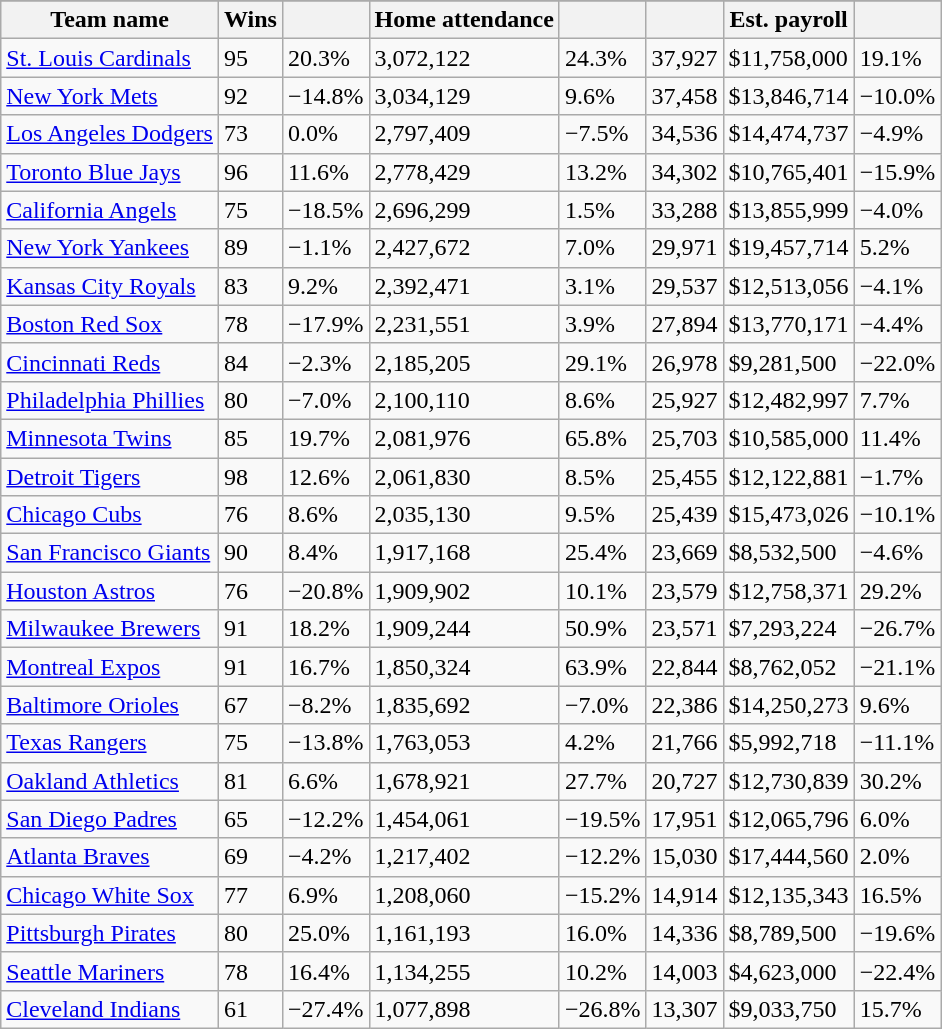<table class="wikitable sortable">
<tr style="text-align:center; font-size:larger;">
</tr>
<tr>
<th>Team name</th>
<th>Wins</th>
<th></th>
<th>Home attendance</th>
<th></th>
<th></th>
<th>Est. payroll</th>
<th></th>
</tr>
<tr>
<td><a href='#'>St. Louis Cardinals</a></td>
<td>95</td>
<td>20.3%</td>
<td>3,072,122</td>
<td>24.3%</td>
<td>37,927</td>
<td>$11,758,000</td>
<td>19.1%</td>
</tr>
<tr>
<td><a href='#'>New York Mets</a></td>
<td>92</td>
<td>−14.8%</td>
<td>3,034,129</td>
<td>9.6%</td>
<td>37,458</td>
<td>$13,846,714</td>
<td>−10.0%</td>
</tr>
<tr>
<td><a href='#'>Los Angeles Dodgers</a></td>
<td>73</td>
<td>0.0%</td>
<td>2,797,409</td>
<td>−7.5%</td>
<td>34,536</td>
<td>$14,474,737</td>
<td>−4.9%</td>
</tr>
<tr>
<td><a href='#'>Toronto Blue Jays</a></td>
<td>96</td>
<td>11.6%</td>
<td>2,778,429</td>
<td>13.2%</td>
<td>34,302</td>
<td>$10,765,401</td>
<td>−15.9%</td>
</tr>
<tr>
<td><a href='#'>California Angels</a></td>
<td>75</td>
<td>−18.5%</td>
<td>2,696,299</td>
<td>1.5%</td>
<td>33,288</td>
<td>$13,855,999</td>
<td>−4.0%</td>
</tr>
<tr>
<td><a href='#'>New York Yankees</a></td>
<td>89</td>
<td>−1.1%</td>
<td>2,427,672</td>
<td>7.0%</td>
<td>29,971</td>
<td>$19,457,714</td>
<td>5.2%</td>
</tr>
<tr>
<td><a href='#'>Kansas City Royals</a></td>
<td>83</td>
<td>9.2%</td>
<td>2,392,471</td>
<td>3.1%</td>
<td>29,537</td>
<td>$12,513,056</td>
<td>−4.1%</td>
</tr>
<tr>
<td><a href='#'>Boston Red Sox</a></td>
<td>78</td>
<td>−17.9%</td>
<td>2,231,551</td>
<td>3.9%</td>
<td>27,894</td>
<td>$13,770,171</td>
<td>−4.4%</td>
</tr>
<tr>
<td><a href='#'>Cincinnati Reds</a></td>
<td>84</td>
<td>−2.3%</td>
<td>2,185,205</td>
<td>29.1%</td>
<td>26,978</td>
<td>$9,281,500</td>
<td>−22.0%</td>
</tr>
<tr>
<td><a href='#'>Philadelphia Phillies</a></td>
<td>80</td>
<td>−7.0%</td>
<td>2,100,110</td>
<td>8.6%</td>
<td>25,927</td>
<td>$12,482,997</td>
<td>7.7%</td>
</tr>
<tr>
<td><a href='#'>Minnesota Twins</a></td>
<td>85</td>
<td>19.7%</td>
<td>2,081,976</td>
<td>65.8%</td>
<td>25,703</td>
<td>$10,585,000</td>
<td>11.4%</td>
</tr>
<tr>
<td><a href='#'>Detroit Tigers</a></td>
<td>98</td>
<td>12.6%</td>
<td>2,061,830</td>
<td>8.5%</td>
<td>25,455</td>
<td>$12,122,881</td>
<td>−1.7%</td>
</tr>
<tr>
<td><a href='#'>Chicago Cubs</a></td>
<td>76</td>
<td>8.6%</td>
<td>2,035,130</td>
<td>9.5%</td>
<td>25,439</td>
<td>$15,473,026</td>
<td>−10.1%</td>
</tr>
<tr>
<td><a href='#'>San Francisco Giants</a></td>
<td>90</td>
<td>8.4%</td>
<td>1,917,168</td>
<td>25.4%</td>
<td>23,669</td>
<td>$8,532,500</td>
<td>−4.6%</td>
</tr>
<tr>
<td><a href='#'>Houston Astros</a></td>
<td>76</td>
<td>−20.8%</td>
<td>1,909,902</td>
<td>10.1%</td>
<td>23,579</td>
<td>$12,758,371</td>
<td>29.2%</td>
</tr>
<tr>
<td><a href='#'>Milwaukee Brewers</a></td>
<td>91</td>
<td>18.2%</td>
<td>1,909,244</td>
<td>50.9%</td>
<td>23,571</td>
<td>$7,293,224</td>
<td>−26.7%</td>
</tr>
<tr>
<td><a href='#'>Montreal Expos</a></td>
<td>91</td>
<td>16.7%</td>
<td>1,850,324</td>
<td>63.9%</td>
<td>22,844</td>
<td>$8,762,052</td>
<td>−21.1%</td>
</tr>
<tr>
<td><a href='#'>Baltimore Orioles</a></td>
<td>67</td>
<td>−8.2%</td>
<td>1,835,692</td>
<td>−7.0%</td>
<td>22,386</td>
<td>$14,250,273</td>
<td>9.6%</td>
</tr>
<tr>
<td><a href='#'>Texas Rangers</a></td>
<td>75</td>
<td>−13.8%</td>
<td>1,763,053</td>
<td>4.2%</td>
<td>21,766</td>
<td>$5,992,718</td>
<td>−11.1%</td>
</tr>
<tr>
<td><a href='#'>Oakland Athletics</a></td>
<td>81</td>
<td>6.6%</td>
<td>1,678,921</td>
<td>27.7%</td>
<td>20,727</td>
<td>$12,730,839</td>
<td>30.2%</td>
</tr>
<tr>
<td><a href='#'>San Diego Padres</a></td>
<td>65</td>
<td>−12.2%</td>
<td>1,454,061</td>
<td>−19.5%</td>
<td>17,951</td>
<td>$12,065,796</td>
<td>6.0%</td>
</tr>
<tr>
<td><a href='#'>Atlanta Braves</a></td>
<td>69</td>
<td>−4.2%</td>
<td>1,217,402</td>
<td>−12.2%</td>
<td>15,030</td>
<td>$17,444,560</td>
<td>2.0%</td>
</tr>
<tr>
<td><a href='#'>Chicago White Sox</a></td>
<td>77</td>
<td>6.9%</td>
<td>1,208,060</td>
<td>−15.2%</td>
<td>14,914</td>
<td>$12,135,343</td>
<td>16.5%</td>
</tr>
<tr>
<td><a href='#'>Pittsburgh Pirates</a></td>
<td>80</td>
<td>25.0%</td>
<td>1,161,193</td>
<td>16.0%</td>
<td>14,336</td>
<td>$8,789,500</td>
<td>−19.6%</td>
</tr>
<tr>
<td><a href='#'>Seattle Mariners</a></td>
<td>78</td>
<td>16.4%</td>
<td>1,134,255</td>
<td>10.2%</td>
<td>14,003</td>
<td>$4,623,000</td>
<td>−22.4%</td>
</tr>
<tr>
<td><a href='#'>Cleveland Indians</a></td>
<td>61</td>
<td>−27.4%</td>
<td>1,077,898</td>
<td>−26.8%</td>
<td>13,307</td>
<td>$9,033,750</td>
<td>15.7%</td>
</tr>
</table>
